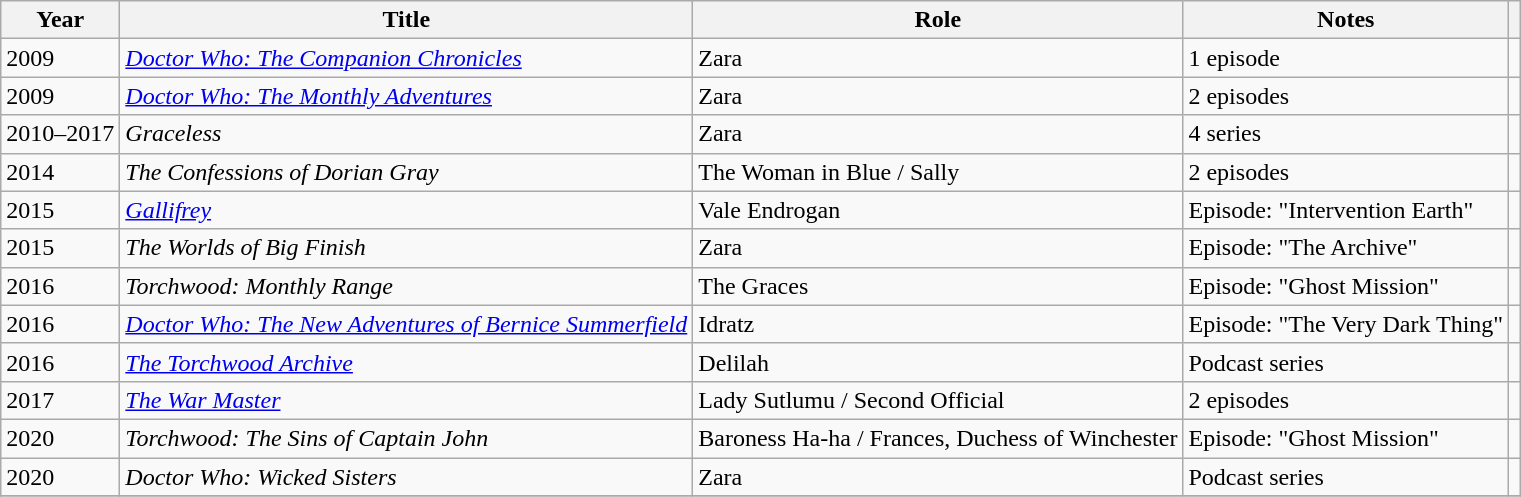<table class="wikitable">
<tr>
<th>Year</th>
<th>Title</th>
<th>Role</th>
<th>Notes</th>
<th></th>
</tr>
<tr>
<td>2009</td>
<td><em><a href='#'>Doctor Who: The Companion Chronicles</a></em></td>
<td>Zara</td>
<td>1 episode</td>
<td align="center"></td>
</tr>
<tr>
<td>2009</td>
<td><em><a href='#'>Doctor Who: The Monthly Adventures</a></em></td>
<td>Zara</td>
<td>2 episodes</td>
<td align="center"></td>
</tr>
<tr>
<td>2010–2017</td>
<td><em>Graceless</em></td>
<td>Zara</td>
<td>4 series</td>
<td align="center"></td>
</tr>
<tr>
<td>2014</td>
<td><em>The Confessions of Dorian Gray</em></td>
<td>The Woman in Blue / Sally</td>
<td>2 episodes</td>
<td align="center"></td>
</tr>
<tr>
<td>2015</td>
<td><em><a href='#'>Gallifrey</a></em></td>
<td>Vale Endrogan</td>
<td>Episode: "Intervention Earth"</td>
<td align="center"></td>
</tr>
<tr>
<td>2015</td>
<td><em>The Worlds of Big Finish</em></td>
<td>Zara</td>
<td>Episode: "The Archive"</td>
<td align="center"></td>
</tr>
<tr>
<td>2016</td>
<td><em>Torchwood: Monthly Range</em></td>
<td>The Graces</td>
<td>Episode: "Ghost Mission"</td>
<td align="center"></td>
</tr>
<tr>
<td>2016</td>
<td><em><a href='#'>Doctor Who: The New Adventures of Bernice Summerfield</a></em></td>
<td>Idratz</td>
<td>Episode: "The Very Dark Thing"</td>
<td align="center"></td>
</tr>
<tr>
<td>2016</td>
<td><em><a href='#'>The Torchwood Archive</a></em></td>
<td>Delilah</td>
<td>Podcast series</td>
<td align="center"></td>
</tr>
<tr>
<td>2017</td>
<td><em><a href='#'>The War Master</a></em></td>
<td>Lady Sutlumu / Second Official</td>
<td>2 episodes</td>
<td align="center"></td>
</tr>
<tr>
<td>2020</td>
<td><em>Torchwood: The Sins of Captain John</em></td>
<td>Baroness Ha-ha / Frances, Duchess of Winchester</td>
<td>Episode: "Ghost Mission"</td>
<td align="center"></td>
</tr>
<tr>
<td>2020</td>
<td><em>Doctor Who: Wicked Sisters</em></td>
<td>Zara</td>
<td>Podcast series</td>
<td align="center"></td>
</tr>
<tr>
</tr>
</table>
